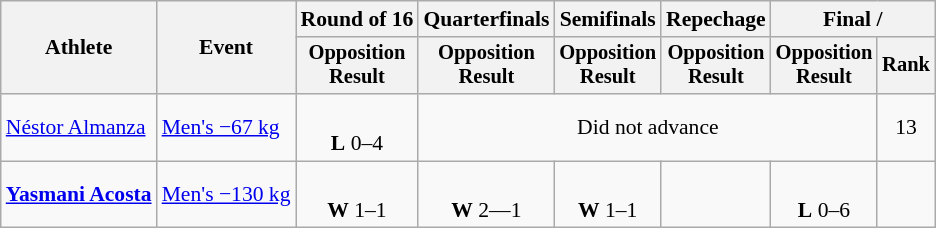<table class="wikitable" style="font-size:90%">
<tr>
<th rowspan=2>Athlete</th>
<th rowspan=2>Event</th>
<th>Round of 16</th>
<th>Quarterfinals</th>
<th>Semifinals</th>
<th>Repechage</th>
<th colspan=2>Final / </th>
</tr>
<tr style="font-size: 95%">
<th>Opposition<br>Result</th>
<th>Opposition<br>Result</th>
<th>Opposition<br>Result</th>
<th>Opposition<br>Result</th>
<th>Opposition<br>Result</th>
<th>Rank</th>
</tr>
<tr align=center>
<td align=left><a href='#'>Néstor Almanza</a></td>
<td align=left><a href='#'>Men's −67 kg</a></td>
<td> <br><strong>L</strong> 0–4 <sup></sup></td>
<td colspan=4>Did not advance</td>
<td>13</td>
</tr>
<tr align=center>
<td align=left><strong><a href='#'>Yasmani Acosta</a></strong></td>
<td align=left><a href='#'>Men's −130 kg</a></td>
<td> <br><strong>W</strong> 1–1 <sup></sup></td>
<td> <br><strong>W</strong> 2—1 <sup></sup></td>
<td> <br><strong>W</strong> 1–1 <sup></sup></td>
<td></td>
<td> <br><strong>L</strong> 0–6 <sup></sup></td>
<td></td>
</tr>
</table>
